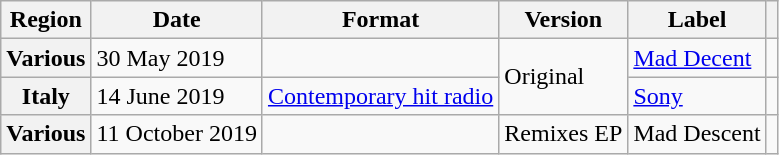<table class="wikitable plainrowheaders">
<tr>
<th>Region</th>
<th>Date</th>
<th>Format</th>
<th>Version</th>
<th>Label</th>
<th></th>
</tr>
<tr>
<th scope="row">Various</th>
<td>30 May 2019</td>
<td></td>
<td rowspan="2">Original</td>
<td><a href='#'>Mad Decent</a></td>
<td></td>
</tr>
<tr>
<th scope="row">Italy</th>
<td>14 June 2019</td>
<td><a href='#'>Contemporary hit radio</a></td>
<td><a href='#'>Sony</a></td>
<td></td>
</tr>
<tr>
<th scope="row">Various</th>
<td>11 October 2019</td>
<td></td>
<td>Remixes EP</td>
<td>Mad Descent</td>
<td></td>
</tr>
</table>
